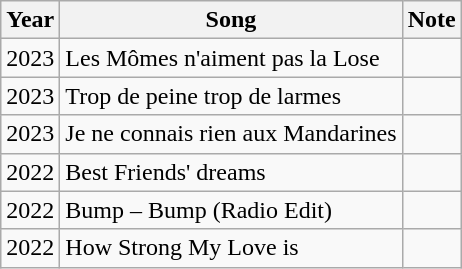<table class="wikitable">
<tr>
<th>Year</th>
<th>Song</th>
<th>Note</th>
</tr>
<tr>
<td>2023</td>
<td>Les Mômes n'aiment pas la Lose</td>
<td></td>
</tr>
<tr>
<td>2023</td>
<td>Trop de peine trop de larmes</td>
<td></td>
</tr>
<tr>
<td>2023</td>
<td>Je ne connais rien aux Mandarines</td>
<td></td>
</tr>
<tr>
<td>2022</td>
<td>Best Friends' dreams</td>
<td></td>
</tr>
<tr>
<td>2022</td>
<td>Bump – Bump (Radio Edit)</td>
<td></td>
</tr>
<tr>
<td>2022</td>
<td>How Strong My Love is</td>
<td></td>
</tr>
</table>
